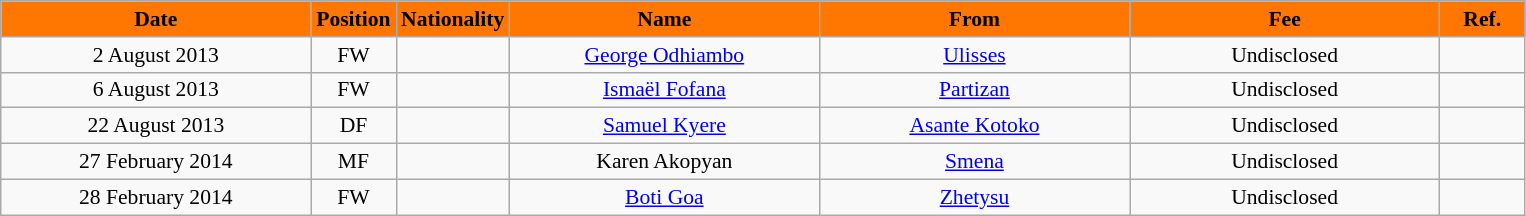<table class="wikitable"  style="text-align:center; font-size:90%; ">
<tr>
<th style="background:#FF7700; color:#000000; width:200px;">Date</th>
<th style="background:#FF7700; color:#000000; width:50px;">Position</th>
<th style="background:#FF7700; color:#000000; width:50px;">Nationality</th>
<th style="background:#FF7700; color:#000000; width:200px;">Name</th>
<th style="background:#FF7700; color:#000000; width:200px;">From</th>
<th style="background:#FF7700; color:#000000; width:200px;">Fee</th>
<th style="background:#FF7700; color:#000000; width:50px;">Ref.</th>
</tr>
<tr>
<td>2 August 2013</td>
<td>FW</td>
<td></td>
<td><a href='#'>George Odhiambo</a></td>
<td><a href='#'>Ulisses</a></td>
<td>Undisclosed</td>
<td></td>
</tr>
<tr>
<td>6 August 2013</td>
<td>FW</td>
<td></td>
<td><a href='#'>Ismaël Fofana</a></td>
<td><a href='#'>Partizan</a></td>
<td>Undisclosed</td>
<td></td>
</tr>
<tr>
<td>22 August 2013</td>
<td>DF</td>
<td></td>
<td><a href='#'>Samuel Kyere</a></td>
<td><a href='#'>Asante Kotoko</a></td>
<td>Undisclosed</td>
<td></td>
</tr>
<tr>
<td>27 February 2014</td>
<td>MF</td>
<td></td>
<td>Karen Akopyan</td>
<td><a href='#'>Smena</a></td>
<td>Undisclosed</td>
<td></td>
</tr>
<tr>
<td>28 February 2014</td>
<td>FW</td>
<td></td>
<td><a href='#'>Boti Goa</a></td>
<td><a href='#'>Zhetysu</a></td>
<td>Undisclosed</td>
<td></td>
</tr>
</table>
